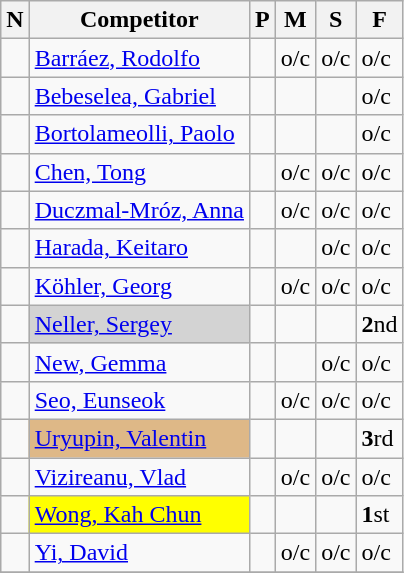<table class="wikitable sortable">
<tr>
<th scope="col">N</th>
<th scope="col">Competitor</th>
<th scope="col">P</th>
<th scope="col">M</th>
<th scope="col">S</th>
<th scope="col">F</th>
</tr>
<tr>
<td></td>
<td><a href='#'>Barráez, Rodolfo</a></td>
<td></td>
<td>o/c</td>
<td>o/c</td>
<td>o/c</td>
</tr>
<tr>
<td></td>
<td><a href='#'>Bebeselea, Gabriel</a></td>
<td></td>
<td></td>
<td></td>
<td>o/c</td>
</tr>
<tr>
<td></td>
<td><a href='#'>Bortolameolli, Paolo</a></td>
<td></td>
<td></td>
<td></td>
<td>o/c</td>
</tr>
<tr>
<td></td>
<td><a href='#'>Chen, Tong</a></td>
<td></td>
<td>o/c</td>
<td>o/c</td>
<td>o/c</td>
</tr>
<tr>
<td></td>
<td><a href='#'>Duczmal-Mróz, Anna</a></td>
<td></td>
<td>o/c</td>
<td>o/c</td>
<td>o/c</td>
</tr>
<tr>
<td></td>
<td><a href='#'>Harada, Keitaro</a></td>
<td></td>
<td></td>
<td>o/c</td>
<td>o/c</td>
</tr>
<tr>
<td></td>
<td><a href='#'>Köhler, Georg</a></td>
<td></td>
<td>o/c</td>
<td>o/c</td>
<td>o/c</td>
</tr>
<tr>
<td></td>
<td bgcolor=lightgrey><a href='#'>Neller, Sergey</a></td>
<td></td>
<td></td>
<td></td>
<td><strong>2</strong>nd</td>
</tr>
<tr>
<td></td>
<td><a href='#'>New, Gemma</a></td>
<td></td>
<td></td>
<td>o/c</td>
<td>o/c</td>
</tr>
<tr>
<td></td>
<td><a href='#'>Seo, Eunseok</a></td>
<td></td>
<td>o/c</td>
<td>o/c</td>
<td>o/c</td>
</tr>
<tr>
<td></td>
<td bgcolor=burlywood><a href='#'>Uryupin, Valentin</a></td>
<td></td>
<td></td>
<td></td>
<td><strong>3</strong>rd</td>
</tr>
<tr>
<td></td>
<td><a href='#'>Vizireanu, Vlad</a></td>
<td></td>
<td>o/c</td>
<td>o/c</td>
<td>o/c</td>
</tr>
<tr>
<td></td>
<td bgcolor=yellow><a href='#'>Wong, Kah Chun</a></td>
<td></td>
<td></td>
<td></td>
<td><strong>1</strong>st</td>
</tr>
<tr>
<td></td>
<td><a href='#'>Yi, David</a></td>
<td></td>
<td>o/c</td>
<td>o/c</td>
<td>o/c</td>
</tr>
<tr>
</tr>
</table>
